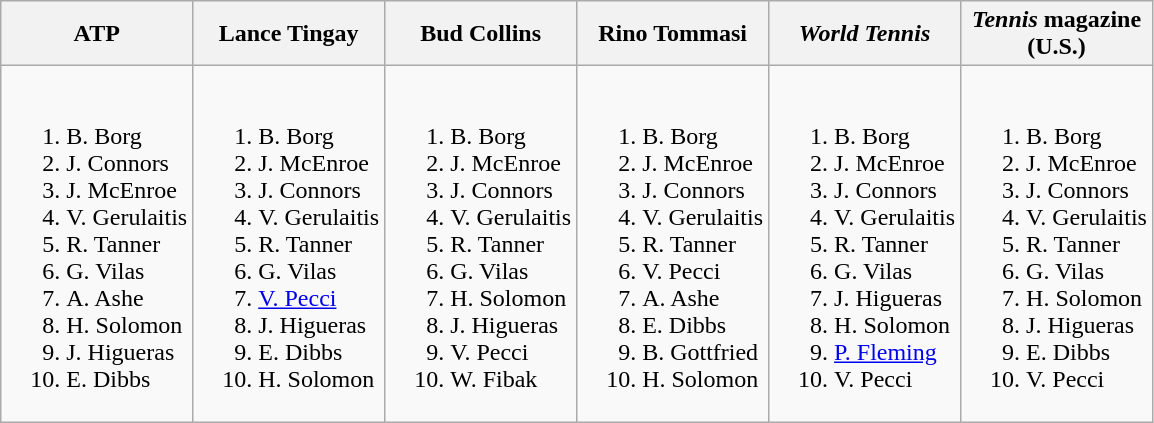<table class="wikitable">
<tr>
<th>ATP</th>
<th>Lance Tingay</th>
<th>Bud Collins</th>
<th>Rino Tommasi</th>
<th><em>World Tennis</em></th>
<th><em>Tennis</em> magazine<br> (U.S.)</th>
</tr>
<tr style="vertical-align: top;">
<td style="white-space: nowrap;"><br><ol><li> B. Borg</li><li> J. Connors</li><li> J. McEnroe</li><li> V. Gerulaitis</li><li> R. Tanner</li><li> G. Vilas</li><li> A. Ashe</li><li> H. Solomon</li><li> J. Higueras</li><li> E. Dibbs</li></ol></td>
<td style="white-space: nowrap;"><br><ol><li> B. Borg</li><li> J. McEnroe</li><li> J. Connors</li><li> V. Gerulaitis</li><li> R. Tanner</li><li> G. Vilas</li><li> <a href='#'>V. Pecci</a></li><li> J. Higueras</li><li> E. Dibbs</li><li> H. Solomon</li></ol></td>
<td style="white-space: nowrap;"><br><ol><li> B. Borg</li><li> J. McEnroe</li><li> J. Connors</li><li> V. Gerulaitis</li><li> R. Tanner</li><li> G. Vilas</li><li> H. Solomon</li><li> J. Higueras</li><li> V. Pecci</li><li> W. Fibak</li></ol></td>
<td style="white-space: nowrap;"><br><ol><li> B. Borg</li><li> J. McEnroe</li><li> J. Connors</li><li> V. Gerulaitis</li><li> R. Tanner</li><li> V. Pecci</li><li> A. Ashe</li><li> E. Dibbs</li><li> B. Gottfried</li><li> H. Solomon</li></ol></td>
<td style="white-space: nowrap;"><br><ol><li> B. Borg</li><li> J. McEnroe</li><li> J. Connors</li><li> V. Gerulaitis</li><li> R. Tanner</li><li> G. Vilas</li><li> J. Higueras</li><li> H. Solomon</li><li> <a href='#'>P. Fleming</a></li><li> V. Pecci</li></ol></td>
<td style="white-space: nowrap;"><br><ol><li> B. Borg</li><li> J. McEnroe</li><li> J. Connors</li><li> V. Gerulaitis</li><li> R. Tanner</li><li> G. Vilas</li><li> H. Solomon</li><li> J. Higueras</li><li> E. Dibbs</li><li> V. Pecci</li></ol></td>
</tr>
</table>
